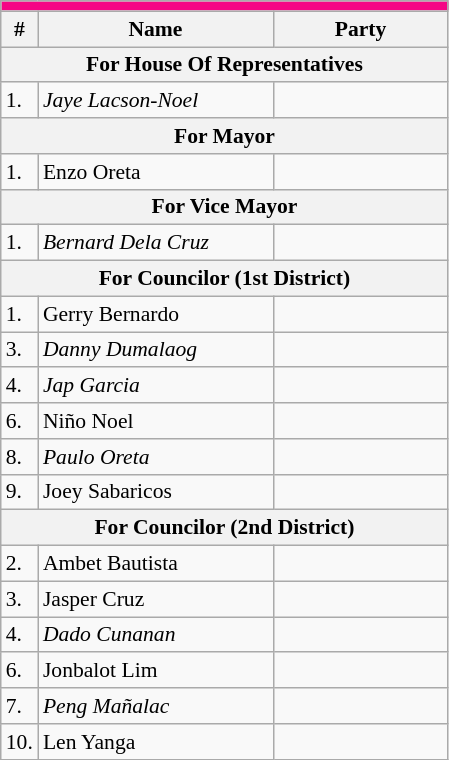<table class=wikitable style="font-size:90%">
<tr>
<td colspan=5 bgcolor=#f50685></td>
</tr>
<tr>
<th>#</th>
<th width=150px>Name</th>
<th colspan=2 width=110px>Party</th>
</tr>
<tr>
<th colspan=5>For House Of Representatives</th>
</tr>
<tr>
<td>1.</td>
<td><em>Jaye Lacson-Noel</em></td>
<td></td>
</tr>
<tr>
<th colspan=5>For Mayor</th>
</tr>
<tr>
<td>1.</td>
<td>Enzo Oreta</td>
<td></td>
</tr>
<tr>
<th colspan=5>For Vice Mayor</th>
</tr>
<tr>
<td>1.</td>
<td><em>Bernard Dela Cruz</em></td>
<td></td>
</tr>
<tr>
<th colspan=5>For Councilor (1st District)</th>
</tr>
<tr>
<td>1.</td>
<td>Gerry Bernardo</td>
<td></td>
</tr>
<tr>
<td>3.</td>
<td><em>Danny Dumalaog</em></td>
<td></td>
</tr>
<tr>
<td>4.</td>
<td><em>Jap Garcia</em></td>
<td></td>
</tr>
<tr>
<td>6.</td>
<td>Niño Noel</td>
<td></td>
</tr>
<tr>
<td>8.</td>
<td><em>Paulo Oreta</em></td>
<td></td>
</tr>
<tr>
<td>9.</td>
<td>Joey Sabaricos</td>
<td></td>
</tr>
<tr>
<th colspan=5>For Councilor (2nd District)</th>
</tr>
<tr>
<td>2.</td>
<td>Ambet Bautista</td>
<td></td>
</tr>
<tr>
<td>3.</td>
<td>Jasper Cruz</td>
<td></td>
</tr>
<tr>
<td>4.</td>
<td><em>Dado Cunanan</em></td>
<td></td>
</tr>
<tr>
<td>6.</td>
<td>Jonbalot Lim</td>
<td></td>
</tr>
<tr>
<td>7.</td>
<td><em>Peng Mañalac</em></td>
<td></td>
</tr>
<tr>
<td>10.</td>
<td>Len Yanga</td>
<td></td>
</tr>
</table>
